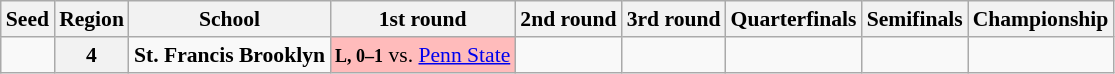<table class="sortable wikitable" style="white-space:nowrap; font-size:90%;">
<tr>
<th>Seed</th>
<th>Region</th>
<th>School</th>
<th>1st round</th>
<th>2nd round</th>
<th>3rd round</th>
<th>Quarterfinals</th>
<th>Semifinals</th>
<th>Championship</th>
</tr>
<tr>
<td></td>
<th>4</th>
<td><strong>St. Francis Brooklyn</strong></td>
<td style="background:#fbb;"><small><strong>L, 0–1</strong></small> vs. <a href='#'>Penn State</a></td>
<td></td>
<td></td>
<td></td>
<td></td>
</tr>
</table>
